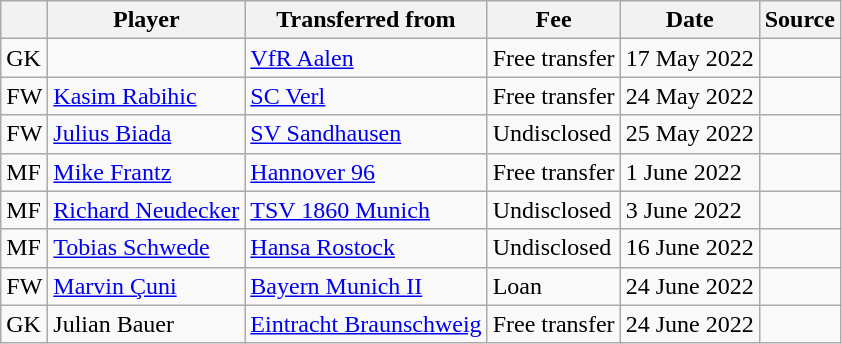<table class="wikitable plainrowheaders sortable">
<tr>
<th align="center"></th>
<th>Player</th>
<th>Transferred from</th>
<th>Fee</th>
<th>Date</th>
<th>Source</th>
</tr>
<tr>
<td>GK</td>
<td></td>
<td> <a href='#'>VfR Aalen</a></td>
<td>Free transfer</td>
<td>17 May 2022</td>
<td></td>
</tr>
<tr>
<td>FW</td>
<td> <a href='#'>Kasim Rabihic</a></td>
<td> <a href='#'>SC Verl</a></td>
<td>Free transfer</td>
<td>24 May 2022</td>
<td></td>
</tr>
<tr>
<td>FW</td>
<td> <a href='#'>Julius Biada</a></td>
<td> <a href='#'>SV Sandhausen</a></td>
<td>Undisclosed</td>
<td>25 May 2022</td>
<td></td>
</tr>
<tr>
<td>MF</td>
<td> <a href='#'>Mike Frantz</a></td>
<td> <a href='#'>Hannover 96</a></td>
<td>Free transfer</td>
<td>1 June 2022</td>
<td></td>
</tr>
<tr>
<td>MF</td>
<td> <a href='#'>Richard Neudecker</a></td>
<td> <a href='#'>TSV 1860 Munich</a></td>
<td>Undisclosed</td>
<td>3 June 2022</td>
<td></td>
</tr>
<tr>
<td>MF</td>
<td> <a href='#'>Tobias Schwede</a></td>
<td> <a href='#'>Hansa Rostock</a></td>
<td>Undisclosed</td>
<td>16 June 2022</td>
<td></td>
</tr>
<tr>
<td>FW</td>
<td> <a href='#'>Marvin Çuni</a></td>
<td> <a href='#'>Bayern Munich II</a></td>
<td>Loan</td>
<td>24 June 2022</td>
<td></td>
</tr>
<tr>
<td>GK</td>
<td> Julian Bauer</td>
<td> <a href='#'>Eintracht Braunschweig</a></td>
<td>Free transfer</td>
<td>24 June 2022</td>
<td></td>
</tr>
</table>
